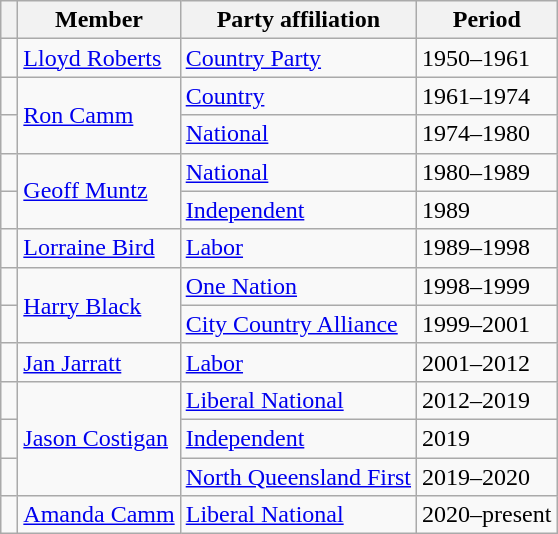<table class="wikitable">
<tr>
<th></th>
<th>Member</th>
<th>Party affiliation</th>
<th>Period</th>
</tr>
<tr>
<td> </td>
<td><a href='#'>Lloyd Roberts</a></td>
<td><a href='#'>Country Party</a></td>
<td>1950–1961</td>
</tr>
<tr>
<td> </td>
<td rowspan="2"><a href='#'>Ron Camm</a></td>
<td><a href='#'>Country</a></td>
<td>1961–1974</td>
</tr>
<tr>
<td> </td>
<td><a href='#'>National</a></td>
<td>1974–1980</td>
</tr>
<tr>
<td> </td>
<td rowspan="2"><a href='#'>Geoff Muntz</a></td>
<td><a href='#'>National</a></td>
<td>1980–1989</td>
</tr>
<tr>
<td> </td>
<td><a href='#'>Independent</a></td>
<td>1989</td>
</tr>
<tr>
<td> </td>
<td><a href='#'>Lorraine Bird</a></td>
<td><a href='#'>Labor</a></td>
<td>1989–1998</td>
</tr>
<tr>
<td> </td>
<td rowspan="2"><a href='#'>Harry Black</a></td>
<td><a href='#'>One Nation</a></td>
<td>1998–1999</td>
</tr>
<tr>
<td> </td>
<td><a href='#'>City Country Alliance</a></td>
<td>1999–2001</td>
</tr>
<tr>
<td> </td>
<td><a href='#'>Jan Jarratt</a></td>
<td><a href='#'>Labor</a></td>
<td>2001–2012</td>
</tr>
<tr>
<td> </td>
<td rowspan="3"><a href='#'>Jason Costigan</a></td>
<td><a href='#'>Liberal National</a></td>
<td>2012–2019</td>
</tr>
<tr>
<td> </td>
<td><a href='#'>Independent</a></td>
<td>2019</td>
</tr>
<tr>
<td> </td>
<td><a href='#'>North Queensland First</a></td>
<td>2019–2020</td>
</tr>
<tr>
<td> </td>
<td><a href='#'>Amanda Camm</a></td>
<td><a href='#'>Liberal National</a></td>
<td>2020–present</td>
</tr>
</table>
